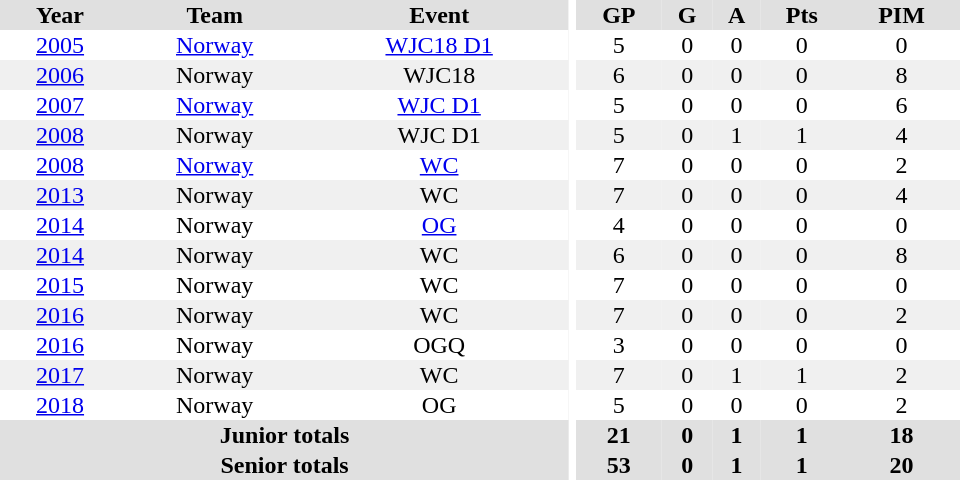<table border="0" cellpadding="1" cellspacing="0" ID="Table3" style="text-align:center; width:40em">
<tr ALIGN="center" bgcolor="#e0e0e0">
<th>Year</th>
<th>Team</th>
<th>Event</th>
<th rowspan="102" bgcolor="#ffffff"></th>
<th>GP</th>
<th>G</th>
<th>A</th>
<th>Pts</th>
<th>PIM</th>
</tr>
<tr>
<td><a href='#'>2005</a></td>
<td><a href='#'>Norway</a></td>
<td><a href='#'>WJC18 D1</a></td>
<td>5</td>
<td>0</td>
<td>0</td>
<td>0</td>
<td>0</td>
</tr>
<tr bgcolor="#f0f0f0">
<td><a href='#'>2006</a></td>
<td>Norway</td>
<td>WJC18</td>
<td>6</td>
<td>0</td>
<td>0</td>
<td>0</td>
<td>8</td>
</tr>
<tr>
<td><a href='#'>2007</a></td>
<td><a href='#'>Norway</a></td>
<td><a href='#'>WJC D1</a></td>
<td>5</td>
<td>0</td>
<td>0</td>
<td>0</td>
<td>6</td>
</tr>
<tr bgcolor="#f0f0f0">
<td><a href='#'>2008</a></td>
<td>Norway</td>
<td>WJC D1</td>
<td>5</td>
<td>0</td>
<td>1</td>
<td>1</td>
<td>4</td>
</tr>
<tr>
<td><a href='#'>2008</a></td>
<td><a href='#'>Norway</a></td>
<td><a href='#'>WC</a></td>
<td>7</td>
<td>0</td>
<td>0</td>
<td>0</td>
<td>2</td>
</tr>
<tr bgcolor="#f0f0f0">
<td><a href='#'>2013</a></td>
<td>Norway</td>
<td>WC</td>
<td>7</td>
<td>0</td>
<td>0</td>
<td>0</td>
<td>4</td>
</tr>
<tr>
<td><a href='#'>2014</a></td>
<td>Norway</td>
<td><a href='#'>OG</a></td>
<td>4</td>
<td>0</td>
<td>0</td>
<td>0</td>
<td>0</td>
</tr>
<tr bgcolor="#f0f0f0">
<td><a href='#'>2014</a></td>
<td>Norway</td>
<td>WC</td>
<td>6</td>
<td>0</td>
<td>0</td>
<td>0</td>
<td>8</td>
</tr>
<tr>
<td><a href='#'>2015</a></td>
<td>Norway</td>
<td>WC</td>
<td>7</td>
<td>0</td>
<td>0</td>
<td>0</td>
<td>0</td>
</tr>
<tr bgcolor="#f0f0f0">
<td><a href='#'>2016</a></td>
<td>Norway</td>
<td>WC</td>
<td>7</td>
<td>0</td>
<td>0</td>
<td>0</td>
<td>2</td>
</tr>
<tr>
<td><a href='#'>2016</a></td>
<td>Norway</td>
<td>OGQ</td>
<td>3</td>
<td>0</td>
<td>0</td>
<td>0</td>
<td>0</td>
</tr>
<tr bgcolor="#f0f0f0">
<td><a href='#'>2017</a></td>
<td>Norway</td>
<td>WC</td>
<td>7</td>
<td>0</td>
<td>1</td>
<td>1</td>
<td>2</td>
</tr>
<tr>
<td><a href='#'>2018</a></td>
<td>Norway</td>
<td>OG</td>
<td>5</td>
<td>0</td>
<td>0</td>
<td>0</td>
<td>2</td>
</tr>
<tr bgcolor="#e0e0e0">
<th colspan=3>Junior totals</th>
<th>21</th>
<th>0</th>
<th>1</th>
<th>1</th>
<th>18</th>
</tr>
<tr bgcolor="#e0e0e0">
<th colspan=3>Senior totals</th>
<th>53</th>
<th>0</th>
<th>1</th>
<th>1</th>
<th>20</th>
</tr>
</table>
